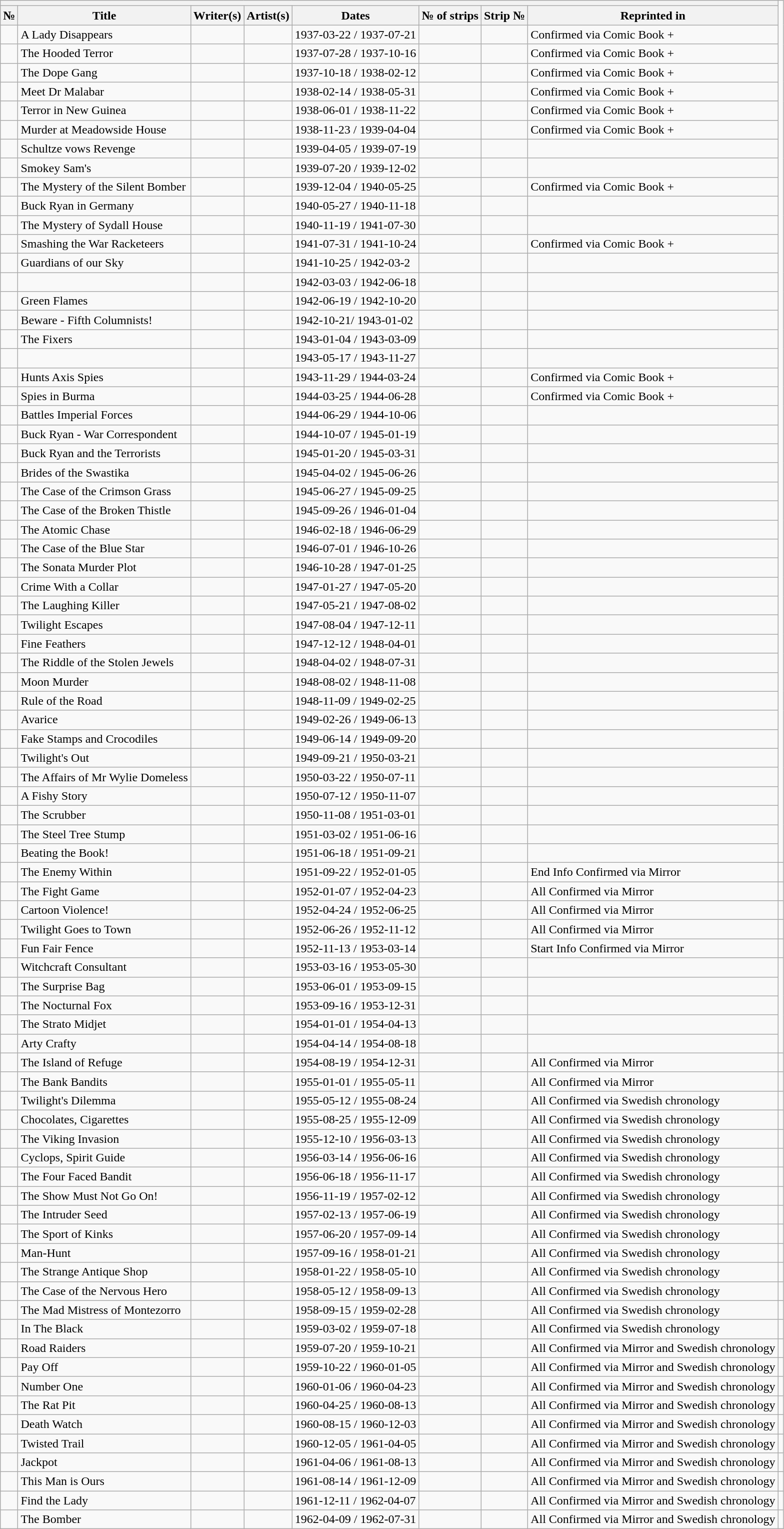<table class="wikitable">
<tr>
<th colspan=8></th>
</tr>
<tr>
<th>№</th>
<th>Title</th>
<th>Writer(s)</th>
<th>Artist(s)</th>
<th>Dates</th>
<th>№ of strips</th>
<th>Strip №</th>
<th>Reprinted in</th>
</tr>
<tr>
<td></td>
<td>A Lady Disappears</td>
<td></td>
<td></td>
<td>1937-03-22 / 1937-07-21</td>
<td></td>
<td></td>
<td>Confirmed via Comic Book + </td>
</tr>
<tr>
<td></td>
<td>The Hooded Terror</td>
<td></td>
<td></td>
<td>1937-07-28 / 1937-10-16</td>
<td></td>
<td></td>
<td>Confirmed via Comic Book +</td>
</tr>
<tr>
<td></td>
<td>The Dope Gang</td>
<td></td>
<td></td>
<td>1937-10-18 / 1938-02-12</td>
<td></td>
<td></td>
<td>Confirmed via Comic Book +</td>
</tr>
<tr>
<td></td>
<td>Meet Dr Malabar</td>
<td></td>
<td></td>
<td>1938-02-14 / 1938-05-31</td>
<td></td>
<td></td>
<td>Confirmed via Comic Book +</td>
</tr>
<tr>
<td></td>
<td>Terror in New Guinea</td>
<td></td>
<td></td>
<td>1938-06-01 / 1938-11-22</td>
<td></td>
<td></td>
<td>Confirmed via Comic Book +</td>
</tr>
<tr>
<td></td>
<td>Murder at Meadowside House</td>
<td></td>
<td></td>
<td>1938-11-23 / 1939-04-04</td>
<td></td>
<td></td>
<td>Confirmed via Comic Book +</td>
</tr>
<tr>
<td></td>
<td>Schultze vows Revenge</td>
<td></td>
<td></td>
<td>1939-04-05 / 1939-07-19</td>
<td></td>
<td></td>
<td></td>
</tr>
<tr>
<td></td>
<td>Smokey Sam's</td>
<td></td>
<td></td>
<td>1939-07-20 / 1939-12-02</td>
<td></td>
<td></td>
<td></td>
</tr>
<tr>
<td></td>
<td>The Mystery of the Silent Bomber</td>
<td></td>
<td></td>
<td>1939-12-04 / 1940-05-25</td>
<td></td>
<td></td>
<td>Confirmed via Comic Book +</td>
</tr>
<tr>
<td></td>
<td>Buck Ryan in Germany</td>
<td></td>
<td></td>
<td>1940-05-27 / 1940-11-18</td>
<td></td>
<td></td>
<td></td>
</tr>
<tr>
<td></td>
<td>The Mystery of Sydall House</td>
<td></td>
<td></td>
<td>1940-11-19 / 1941-07-30</td>
<td></td>
<td></td>
<td></td>
</tr>
<tr>
<td></td>
<td>Smashing the War Racketeers</td>
<td></td>
<td></td>
<td>1941-07-31 / 1941-10-24</td>
<td></td>
<td></td>
<td>Confirmed via Comic Book +</td>
</tr>
<tr>
<td></td>
<td>Guardians of our Sky</td>
<td></td>
<td></td>
<td>1941-10-25 / 1942-03-2</td>
<td></td>
<td></td>
<td></td>
</tr>
<tr>
<td></td>
<td></td>
<td></td>
<td></td>
<td>1942-03-03 / 1942-06-18</td>
<td></td>
<td></td>
<td></td>
</tr>
<tr>
<td></td>
<td>Green Flames</td>
<td></td>
<td></td>
<td>1942-06-19 / 1942-10-20</td>
<td></td>
<td></td>
<td></td>
</tr>
<tr>
<td></td>
<td>Beware - Fifth Columnists!</td>
<td></td>
<td></td>
<td>1942-10-21/ 1943-01-02</td>
<td></td>
<td></td>
<td></td>
</tr>
<tr>
<td></td>
<td>The Fixers</td>
<td></td>
<td></td>
<td>1943-01-04 / 1943-03-09</td>
<td></td>
<td></td>
<td></td>
</tr>
<tr>
<td></td>
<td></td>
<td></td>
<td></td>
<td>1943-05-17 / 1943-11-27</td>
<td></td>
<td></td>
<td></td>
</tr>
<tr>
<td></td>
<td>Hunts Axis Spies</td>
<td></td>
<td></td>
<td>1943-11-29 / 1944-03-24</td>
<td></td>
<td></td>
<td>Confirmed via Comic Book +</td>
</tr>
<tr>
<td></td>
<td>Spies in Burma</td>
<td></td>
<td></td>
<td>1944-03-25 / 1944-06-28</td>
<td></td>
<td></td>
<td>Confirmed via Comic Book +</td>
</tr>
<tr>
<td></td>
<td>Battles Imperial Forces</td>
<td></td>
<td></td>
<td>1944-06-29 / 1944-10-06</td>
<td></td>
<td></td>
<td></td>
</tr>
<tr>
<td></td>
<td>Buck Ryan - War Correspondent</td>
<td></td>
<td></td>
<td>1944-10-07 / 1945-01-19</td>
<td></td>
<td></td>
<td></td>
</tr>
<tr>
<td></td>
<td>Buck Ryan and the Terrorists</td>
<td></td>
<td></td>
<td>1945-01-20 / 1945-03-31</td>
<td></td>
<td></td>
<td></td>
</tr>
<tr>
<td></td>
<td>Brides of the Swastika</td>
<td></td>
<td></td>
<td>1945-04-02 / 1945-06-26</td>
<td></td>
<td></td>
<td></td>
</tr>
<tr>
<td></td>
<td>The Case of the Crimson Grass</td>
<td></td>
<td></td>
<td>1945-06-27 / 1945-09-25</td>
<td></td>
<td></td>
<td></td>
</tr>
<tr>
<td></td>
<td>The Case of the Broken Thistle</td>
<td></td>
<td></td>
<td>1945-09-26 / 1946-01-04</td>
<td></td>
<td></td>
<td></td>
</tr>
<tr>
<td></td>
<td>The Atomic Chase</td>
<td></td>
<td></td>
<td>1946-02-18 / 1946-06-29</td>
<td></td>
<td></td>
<td></td>
</tr>
<tr>
<td></td>
<td>The Case of the Blue Star</td>
<td></td>
<td></td>
<td>1946-07-01 / 1946-10-26</td>
<td></td>
<td></td>
<td></td>
</tr>
<tr>
<td></td>
<td>The Sonata Murder Plot</td>
<td></td>
<td></td>
<td>1946-10-28 / 1947-01-25</td>
<td></td>
<td></td>
<td></td>
</tr>
<tr>
<td></td>
<td>Crime With a Collar</td>
<td></td>
<td></td>
<td>1947-01-27 / 1947-05-20</td>
<td></td>
<td></td>
<td></td>
</tr>
<tr>
<td></td>
<td>The Laughing Killer</td>
<td></td>
<td></td>
<td>1947-05-21 / 1947-08-02</td>
<td></td>
<td></td>
<td></td>
</tr>
<tr>
<td></td>
<td>Twilight Escapes</td>
<td></td>
<td></td>
<td>1947-08-04 / 1947-12-11</td>
<td></td>
<td></td>
<td></td>
</tr>
<tr>
<td></td>
<td>Fine Feathers</td>
<td></td>
<td></td>
<td>1947-12-12 / 1948-04-01</td>
<td></td>
<td></td>
<td></td>
</tr>
<tr>
<td></td>
<td>The Riddle of the Stolen Jewels</td>
<td></td>
<td></td>
<td>1948-04-02 / 1948-07-31</td>
<td></td>
<td></td>
<td></td>
</tr>
<tr>
<td></td>
<td>Moon Murder</td>
<td></td>
<td></td>
<td>1948-08-02 / 1948-11-08</td>
<td></td>
<td></td>
<td></td>
</tr>
<tr>
<td></td>
<td>Rule of the Road</td>
<td></td>
<td></td>
<td>1948-11-09 / 1949-02-25</td>
<td></td>
<td></td>
<td></td>
</tr>
<tr>
<td></td>
<td>Avarice</td>
<td></td>
<td></td>
<td>1949-02-26 / 1949-06-13</td>
<td></td>
<td></td>
<td></td>
</tr>
<tr>
<td></td>
<td>Fake Stamps and Crocodiles</td>
<td></td>
<td></td>
<td>1949-06-14 / 1949-09-20</td>
<td></td>
<td></td>
<td></td>
</tr>
<tr>
<td></td>
<td>Twilight's Out</td>
<td></td>
<td></td>
<td>1949-09-21 / 1950-03-21</td>
<td></td>
<td></td>
<td></td>
</tr>
<tr>
<td></td>
<td>The Affairs of Mr Wylie Domeless</td>
<td></td>
<td></td>
<td>1950-03-22 / 1950-07-11</td>
<td></td>
<td></td>
<td></td>
</tr>
<tr>
<td></td>
<td>A Fishy Story</td>
<td></td>
<td></td>
<td>1950-07-12 / 1950-11-07</td>
<td></td>
<td></td>
<td></td>
</tr>
<tr>
<td></td>
<td>The Scrubber</td>
<td></td>
<td></td>
<td>1950-11-08 / 1951-03-01</td>
<td></td>
<td></td>
<td></td>
</tr>
<tr>
<td></td>
<td>The Steel Tree Stump</td>
<td></td>
<td></td>
<td>1951-03-02 / 1951-06-16</td>
<td></td>
<td></td>
<td></td>
</tr>
<tr>
<td></td>
<td>Beating the Book!</td>
<td></td>
<td></td>
<td>1951-06-18 / 1951-09-21</td>
<td></td>
<td></td>
<td></td>
</tr>
<tr>
<td></td>
<td>The Enemy Within</td>
<td></td>
<td></td>
<td>1951-09-22 / 1952-01-05</td>
<td></td>
<td></td>
<td>End Info Confirmed via Mirror</td>
<td></td>
</tr>
<tr>
<td></td>
<td>The Fight Game</td>
<td></td>
<td></td>
<td>1952-01-07 / 1952-04-23</td>
<td></td>
<td></td>
<td>All Confirmed via Mirror</td>
<td></td>
</tr>
<tr>
<td></td>
<td>Cartoon Violence!</td>
<td></td>
<td></td>
<td>1952-04-24 / 1952-06-25</td>
<td></td>
<td></td>
<td>All Confirmed via Mirror</td>
<td></td>
</tr>
<tr>
<td></td>
<td>Twilight Goes to Town</td>
<td></td>
<td></td>
<td>1952-06-26 / 1952-11-12</td>
<td></td>
<td></td>
<td>All Confirmed via Mirror</td>
<td></td>
</tr>
<tr>
<td></td>
<td>Fun Fair Fence</td>
<td></td>
<td></td>
<td>1952-11-13 / 1953-03-14</td>
<td></td>
<td></td>
<td>Start Info Confirmed via Mirror</td>
<td></td>
</tr>
<tr>
<td></td>
<td>Witchcraft Consultant</td>
<td></td>
<td></td>
<td>1953-03-16 / 1953-05-30</td>
<td></td>
<td></td>
<td></td>
</tr>
<tr>
<td></td>
<td>The Surprise Bag</td>
<td></td>
<td></td>
<td>1953-06-01 / 1953-09-15</td>
<td></td>
<td></td>
<td></td>
</tr>
<tr>
<td></td>
<td>The Nocturnal Fox</td>
<td></td>
<td></td>
<td>1953-09-16 / 1953-12-31</td>
<td></td>
<td></td>
<td></td>
</tr>
<tr>
<td></td>
<td>The Strato Midjet</td>
<td></td>
<td></td>
<td>1954-01-01 / 1954-04-13</td>
<td></td>
<td></td>
<td></td>
</tr>
<tr>
<td></td>
<td>Arty Crafty</td>
<td></td>
<td></td>
<td>1954-04-14 / 1954-08-18</td>
<td></td>
<td></td>
<td></td>
</tr>
<tr>
<td></td>
<td>The Island of Refuge</td>
<td></td>
<td></td>
<td>1954-08-19 / 1954-12-31</td>
<td></td>
<td></td>
<td>All Confirmed via Mirror</td>
<td></td>
</tr>
<tr>
<td></td>
<td>The Bank Bandits</td>
<td></td>
<td></td>
<td>1955-01-01 / 1955-05-11</td>
<td></td>
<td></td>
<td>All Confirmed via Mirror</td>
<td></td>
</tr>
<tr>
<td></td>
<td>Twilight's Dilemma</td>
<td></td>
<td></td>
<td>1955-05-12 / 1955-08-24</td>
<td></td>
<td></td>
<td>All Confirmed via Swedish chronology </td>
<td></td>
</tr>
<tr>
<td></td>
<td>Chocolates, Cigarettes</td>
<td></td>
<td></td>
<td>1955-08-25 / 1955-12-09</td>
<td></td>
<td></td>
<td>All Confirmed via Swedish chronology</td>
<td></td>
</tr>
<tr>
<td></td>
<td>The Viking Invasion</td>
<td></td>
<td></td>
<td>1955-12-10 / 1956-03-13</td>
<td></td>
<td></td>
<td>All Confirmed via Swedish chronology</td>
<td></td>
</tr>
<tr>
<td></td>
<td>Cyclops, Spirit Guide</td>
<td></td>
<td></td>
<td>1956-03-14 / 1956-06-16</td>
<td></td>
<td></td>
<td>All Confirmed via Swedish chronology</td>
<td></td>
</tr>
<tr>
<td></td>
<td>The Four Faced Bandit</td>
<td></td>
<td></td>
<td>1956-06-18 / 1956-11-17</td>
<td></td>
<td></td>
<td>All Confirmed via Swedish chronology</td>
<td></td>
</tr>
<tr>
<td></td>
<td>The Show Must Not Go On!</td>
<td></td>
<td></td>
<td>1956-11-19 / 1957-02-12</td>
<td></td>
<td></td>
<td>All Confirmed via Swedish chronology</td>
<td></td>
</tr>
<tr>
<td></td>
<td>The Intruder Seed</td>
<td></td>
<td></td>
<td>1957-02-13 / 1957-06-19</td>
<td></td>
<td></td>
<td>All Confirmed via Swedish chronology</td>
<td></td>
</tr>
<tr>
<td></td>
<td>The Sport of Kinks</td>
<td></td>
<td></td>
<td>1957-06-20 / 1957-09-14</td>
<td></td>
<td></td>
<td>All Confirmed via Swedish chronology</td>
<td></td>
</tr>
<tr>
<td></td>
<td>Man-Hunt</td>
<td></td>
<td></td>
<td>1957-09-16 / 1958-01-21</td>
<td></td>
<td></td>
<td>All Confirmed via Swedish chronology</td>
<td></td>
</tr>
<tr>
<td></td>
<td>The Strange Antique Shop</td>
<td></td>
<td></td>
<td>1958-01-22 / 1958-05-10</td>
<td></td>
<td></td>
<td>All Confirmed via Swedish chronology</td>
<td></td>
</tr>
<tr>
<td></td>
<td>The Case of the Nervous Hero</td>
<td></td>
<td></td>
<td>1958-05-12 / 1958-09-13</td>
<td></td>
<td></td>
<td>All Confirmed via Swedish chronology</td>
<td></td>
</tr>
<tr>
<td></td>
<td>The Mad Mistress of Montezorro</td>
<td></td>
<td></td>
<td>1958-09-15 / 1959-02-28</td>
<td></td>
<td></td>
<td>All Confirmed via Swedish chronology</td>
<td></td>
</tr>
<tr>
<td></td>
<td>In The Black</td>
<td></td>
<td></td>
<td>1959-03-02 / 1959-07-18</td>
<td></td>
<td></td>
<td>All Confirmed via Swedish chronology</td>
<td></td>
</tr>
<tr>
<td></td>
<td>Road Raiders</td>
<td></td>
<td></td>
<td>1959-07-20 / 1959-10-21</td>
<td></td>
<td></td>
<td>All Confirmed via Mirror and Swedish chronology</td>
<td></td>
</tr>
<tr>
<td></td>
<td>Pay Off</td>
<td></td>
<td></td>
<td>1959-10-22 / 1960-01-05</td>
<td></td>
<td></td>
<td>All Confirmed via Mirror and Swedish chronology</td>
<td></td>
</tr>
<tr>
<td></td>
<td>Number One</td>
<td></td>
<td></td>
<td>1960-01-06 / 1960-04-23</td>
<td></td>
<td></td>
<td>All Confirmed via Mirror and Swedish chronology</td>
<td></td>
</tr>
<tr>
<td></td>
<td>The Rat Pit</td>
<td></td>
<td></td>
<td>1960-04-25 / 1960-08-13</td>
<td></td>
<td></td>
<td>All Confirmed via Mirror and Swedish chronology</td>
<td></td>
</tr>
<tr>
<td></td>
<td>Death Watch</td>
<td></td>
<td></td>
<td>1960-08-15 / 1960-12-03</td>
<td></td>
<td></td>
<td>All Confirmed via Mirror and Swedish chronology</td>
<td></td>
</tr>
<tr>
<td></td>
<td>Twisted Trail</td>
<td></td>
<td></td>
<td>1960-12-05 / 1961-04-05</td>
<td></td>
<td></td>
<td>All Confirmed via Mirror and Swedish chronology</td>
<td></td>
</tr>
<tr>
<td></td>
<td>Jackpot</td>
<td></td>
<td></td>
<td>1961-04-06 / 1961-08-13</td>
<td></td>
<td></td>
<td>All Confirmed via Mirror and Swedish chronology</td>
<td></td>
</tr>
<tr>
<td></td>
<td>This Man is Ours</td>
<td></td>
<td></td>
<td>1961-08-14 / 1961-12-09</td>
<td></td>
<td></td>
<td>All Confirmed via Mirror and Swedish chronology</td>
<td></td>
</tr>
<tr>
<td></td>
<td>Find the Lady</td>
<td></td>
<td></td>
<td>1961-12-11 / 1962-04-07</td>
<td></td>
<td></td>
<td>All Confirmed via Mirror and Swedish chronology</td>
<td></td>
</tr>
<tr>
<td></td>
<td>The Bomber</td>
<td></td>
<td></td>
<td>1962-04-09 / 1962-07-31</td>
<td></td>
<td></td>
<td>All Confirmed via Mirror and Swedish chronology</td>
<td></td>
</tr>
</table>
